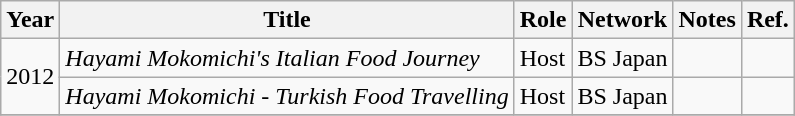<table class="wikitable">
<tr>
<th>Year</th>
<th>Title</th>
<th>Role</th>
<th>Network</th>
<th>Notes</th>
<th>Ref.</th>
</tr>
<tr>
<td rowspan=2>2012</td>
<td><em>Hayami Mokomichi's Italian Food Journey</em></td>
<td>Host</td>
<td>BS Japan</td>
<td></td>
<td></td>
</tr>
<tr>
<td><em>Hayami Mokomichi - Turkish Food Travelling</em></td>
<td>Host</td>
<td>BS Japan</td>
<td></td>
<td></td>
</tr>
<tr>
</tr>
</table>
